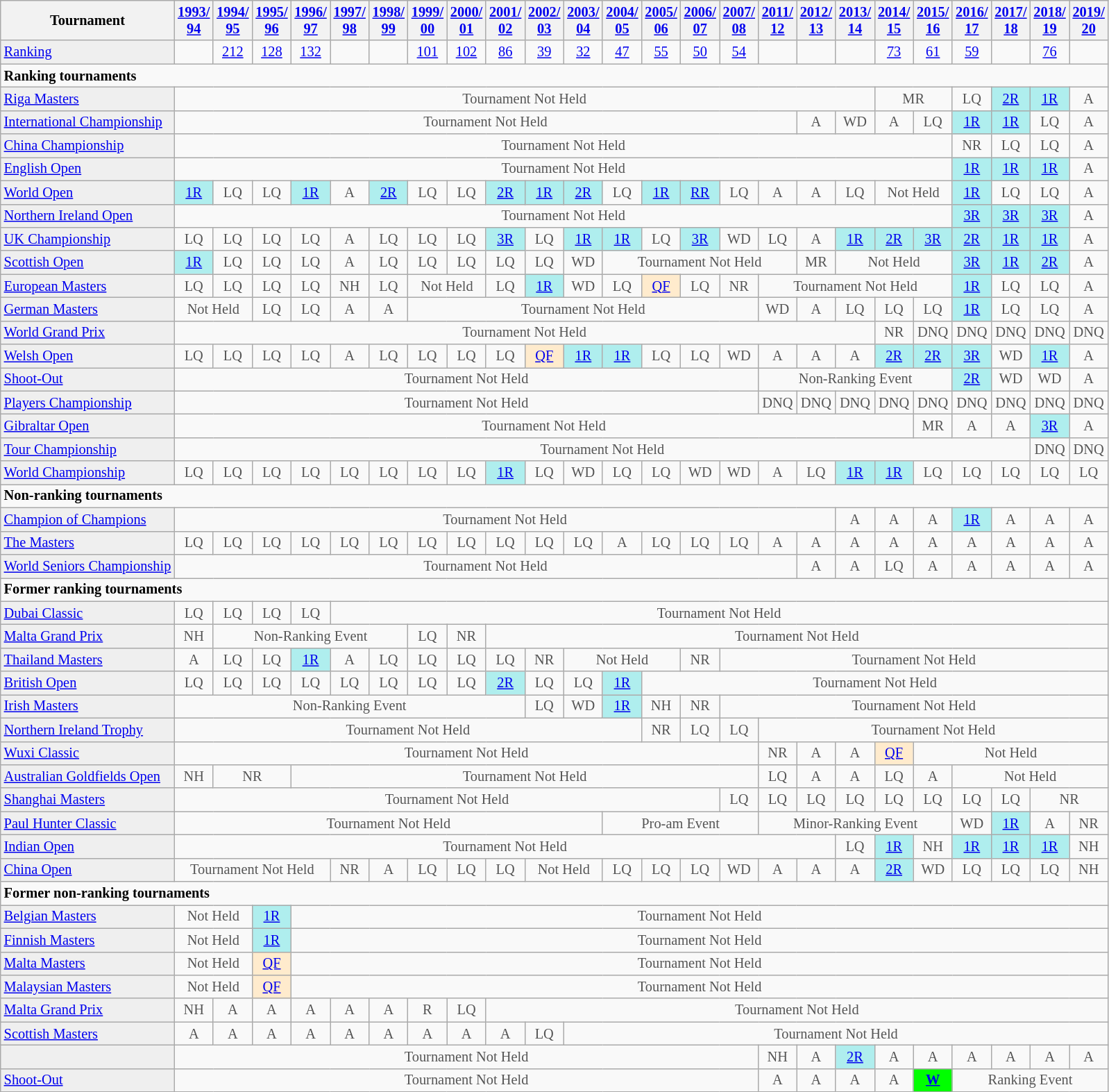<table class="wikitable" style="font-size:85%;">
<tr>
<th>Tournament</th>
<th><a href='#'>1993/<br>94</a></th>
<th><a href='#'>1994/<br>95</a></th>
<th><a href='#'>1995/<br>96</a></th>
<th><a href='#'>1996/<br>97</a></th>
<th><a href='#'>1997/<br>98</a></th>
<th><a href='#'>1998/<br>99</a></th>
<th><a href='#'>1999/<br>00</a></th>
<th><a href='#'>2000/<br>01</a></th>
<th><a href='#'>2001/<br>02</a></th>
<th><a href='#'>2002/<br>03</a></th>
<th><a href='#'>2003/<br>04</a></th>
<th><a href='#'>2004/<br>05</a></th>
<th><a href='#'>2005/<br>06</a></th>
<th><a href='#'>2006/<br>07</a></th>
<th><a href='#'>2007/<br>08</a></th>
<th><a href='#'>2011/<br>12</a></th>
<th><a href='#'>2012/<br>13</a></th>
<th><a href='#'>2013/<br>14</a></th>
<th><a href='#'>2014/<br>15</a></th>
<th><a href='#'>2015/<br>16</a></th>
<th><a href='#'>2016/<br>17</a></th>
<th><a href='#'>2017/<br>18</a></th>
<th><a href='#'>2018/<br>19</a></th>
<th><a href='#'>2019/<br>20</a></th>
</tr>
<tr>
<td style="background:#EFEFEF;"><a href='#'>Ranking</a></td>
<td style="text-align:center;"></td>
<td style="text-align:center;"><a href='#'>212</a></td>
<td style="text-align:center;"><a href='#'>128</a></td>
<td style="text-align:center;"><a href='#'>132</a></td>
<td style="text-align:center;"></td>
<td style="text-align:center;"></td>
<td style="text-align:center;"><a href='#'>101</a></td>
<td style="text-align:center;"><a href='#'>102</a></td>
<td style="text-align:center;"><a href='#'>86</a></td>
<td style="text-align:center;"><a href='#'>39</a></td>
<td style="text-align:center;"><a href='#'>32</a></td>
<td style="text-align:center;"><a href='#'>47</a></td>
<td style="text-align:center;"><a href='#'>55</a></td>
<td style="text-align:center;"><a href='#'>50</a></td>
<td style="text-align:center;"><a href='#'>54</a></td>
<td style="text-align:center;"></td>
<td style="text-align:center;"></td>
<td style="text-align:center;"></td>
<td style="text-align:center;"><a href='#'>73</a></td>
<td style="text-align:center;"><a href='#'>61</a></td>
<td style="text-align:center;"><a href='#'>59</a></td>
<td style="text-align:center;"></td>
<td style="text-align:center;"><a href='#'>76</a></td>
<td style="text-align:center;"></td>
</tr>
<tr>
<td colspan="30"><strong>Ranking tournaments</strong></td>
</tr>
<tr>
<td style="background:#EFEFEF;"><a href='#'>Riga Masters</a></td>
<td colspan="18" style="text-align:center; color:#555555;">Tournament Not Held</td>
<td colspan="2" style="text-align:center; color:#555555;">MR</td>
<td style="text-align:center; color:#555555;">LQ</td>
<td style="text-align:center; background:#afeeee;"><a href='#'>2R</a></td>
<td style="text-align:center; background:#afeeee;"><a href='#'>1R</a></td>
<td style="text-align:center; color:#555555;">A</td>
</tr>
<tr>
<td style="background:#EFEFEF;"><a href='#'>International Championship</a></td>
<td colspan="16" style="text-align:center; color:#555555;">Tournament Not Held</td>
<td style="text-align:center; color:#555555;">A</td>
<td style="text-align:center; color:#555555;">WD</td>
<td style="text-align:center; color:#555555;">A</td>
<td style="text-align:center; color:#555555;">LQ</td>
<td style="text-align:center; background:#afeeee;"><a href='#'>1R</a></td>
<td style="text-align:center; background:#afeeee;"><a href='#'>1R</a></td>
<td style="text-align:center; color:#555555;">LQ</td>
<td style="text-align:center; color:#555555;">A</td>
</tr>
<tr>
<td style="background:#EFEFEF;"><a href='#'>China Championship</a></td>
<td colspan="20" style="text-align:center; color:#555555;">Tournament Not Held</td>
<td style="text-align:center; color:#555555;">NR</td>
<td style="text-align:center; color:#555555;">LQ</td>
<td style="text-align:center; color:#555555;">LQ</td>
<td style="text-align:center; color:#555555;">A</td>
</tr>
<tr>
<td style="background:#EFEFEF;"><a href='#'>English Open</a></td>
<td colspan="20" style="text-align:center; color:#555555;">Tournament Not Held</td>
<td style="text-align:center; background:#afeeee;"><a href='#'>1R</a></td>
<td style="text-align:center; background:#afeeee;"><a href='#'>1R</a></td>
<td style="text-align:center; background:#afeeee;"><a href='#'>1R</a></td>
<td style="text-align:center; color:#555555;">A</td>
</tr>
<tr>
<td style="background:#EFEFEF;"><a href='#'>World Open</a></td>
<td style="text-align:center; background:#afeeee;"><a href='#'>1R</a></td>
<td style="text-align:center; color:#555555;">LQ</td>
<td style="text-align:center; color:#555555;">LQ</td>
<td style="text-align:center; background:#afeeee;"><a href='#'>1R</a></td>
<td style="text-align:center; color:#555555;">A</td>
<td style="text-align:center; background:#afeeee;"><a href='#'>2R</a></td>
<td style="text-align:center; color:#555555;">LQ</td>
<td style="text-align:center; color:#555555;">LQ</td>
<td style="text-align:center; background:#afeeee;"><a href='#'>2R</a></td>
<td style="text-align:center; background:#afeeee;"><a href='#'>1R</a></td>
<td style="text-align:center; background:#afeeee;"><a href='#'>2R</a></td>
<td style="text-align:center; color:#555555;">LQ</td>
<td style="text-align:center; background:#afeeee;"><a href='#'>1R</a></td>
<td style="text-align:center; background:#afeeee;"><a href='#'>RR</a></td>
<td style="text-align:center; color:#555555;">LQ</td>
<td style="text-align:center; color:#555555;">A</td>
<td style="text-align:center; color:#555555;">A</td>
<td style="text-align:center; color:#555555;">LQ</td>
<td colspan="2" style="text-align:center; color:#555555;">Not Held</td>
<td style="text-align:center; background:#afeeee;"><a href='#'>1R</a></td>
<td style="text-align:center; color:#555555;">LQ</td>
<td style="text-align:center; color:#555555;">LQ</td>
<td style="text-align:center; color:#555555;">A</td>
</tr>
<tr>
<td style="background:#EFEFEF;"><a href='#'>Northern Ireland Open</a></td>
<td colspan="20" style="text-align:center; color:#555555;">Tournament Not Held</td>
<td style="text-align:center; background:#afeeee;"><a href='#'>3R</a></td>
<td style="text-align:center; background:#afeeee;"><a href='#'>3R</a></td>
<td style="text-align:center; background:#afeeee;"><a href='#'>3R</a></td>
<td style="text-align:center; color:#555555;">A</td>
</tr>
<tr>
<td style="background:#EFEFEF;"><a href='#'>UK Championship</a></td>
<td style="text-align:center; color:#555555;">LQ</td>
<td style="text-align:center; color:#555555;">LQ</td>
<td style="text-align:center; color:#555555;">LQ</td>
<td style="text-align:center; color:#555555;">LQ</td>
<td style="text-align:center; color:#555555;">A</td>
<td style="text-align:center; color:#555555;">LQ</td>
<td style="text-align:center; color:#555555;">LQ</td>
<td style="text-align:center; color:#555555;">LQ</td>
<td style="text-align:center; background:#afeeee;"><a href='#'>3R</a></td>
<td style="text-align:center; color:#555555;">LQ</td>
<td style="text-align:center; background:#afeeee;"><a href='#'>1R</a></td>
<td style="text-align:center; background:#afeeee;"><a href='#'>1R</a></td>
<td style="text-align:center; color:#555555;">LQ</td>
<td style="text-align:center; background:#afeeee;"><a href='#'>3R</a></td>
<td style="text-align:center; color:#555555;">WD</td>
<td style="text-align:center; color:#555555;">LQ</td>
<td style="text-align:center; color:#555555;">A</td>
<td style="text-align:center; background:#afeeee;"><a href='#'>1R</a></td>
<td style="text-align:center; background:#afeeee;"><a href='#'>2R</a></td>
<td style="text-align:center; background:#afeeee;"><a href='#'>3R</a></td>
<td style="text-align:center; background:#afeeee;"><a href='#'>2R</a></td>
<td style="text-align:center; background:#afeeee;"><a href='#'>1R</a></td>
<td style="text-align:center; background:#afeeee;"><a href='#'>1R</a></td>
<td style="text-align:center; color:#555555;">A</td>
</tr>
<tr>
<td style="background:#EFEFEF;"><a href='#'>Scottish Open</a></td>
<td style="text-align:center; background:#afeeee;"><a href='#'>1R</a></td>
<td style="text-align:center; color:#555555;">LQ</td>
<td style="text-align:center; color:#555555;">LQ</td>
<td style="text-align:center; color:#555555;">LQ</td>
<td style="text-align:center; color:#555555;">A</td>
<td style="text-align:center; color:#555555;">LQ</td>
<td style="text-align:center; color:#555555;">LQ</td>
<td style="text-align:center; color:#555555;">LQ</td>
<td style="text-align:center; color:#555555;">LQ</td>
<td style="text-align:center; color:#555555;">LQ</td>
<td style="text-align:center; color:#555555;">WD</td>
<td colspan="5" style="text-align:center; color:#555555;">Tournament Not Held</td>
<td style="text-align:center; color:#555555;">MR</td>
<td colspan="3" style="text-align:center; color:#555555;">Not Held</td>
<td style="text-align:center; background:#afeeee;"><a href='#'>3R</a></td>
<td style="text-align:center; background:#afeeee;"><a href='#'>1R</a></td>
<td style="text-align:center; background:#afeeee;"><a href='#'>2R</a></td>
<td style="text-align:center; color:#555555;">A</td>
</tr>
<tr>
<td style="background:#EFEFEF;"><a href='#'>European Masters</a></td>
<td style="text-align:center; color:#555555;">LQ</td>
<td style="text-align:center; color:#555555;">LQ</td>
<td style="text-align:center; color:#555555;">LQ</td>
<td style="text-align:center; color:#555555;">LQ</td>
<td style="text-align:center; color:#555555;">NH</td>
<td style="text-align:center; color:#555555;">LQ</td>
<td colspan="2" style="text-align:center; color:#555555;">Not Held</td>
<td style="text-align:center; color:#555555;">LQ</td>
<td style="text-align:center; background:#afeeee;"><a href='#'>1R</a></td>
<td style="text-align:center; color:#555555;">WD</td>
<td style="text-align:center; color:#555555;">LQ</td>
<td style="text-align:center; background:#ffebcd;"><a href='#'>QF</a></td>
<td style="text-align:center; color:#555555;">LQ</td>
<td style="text-align:center; color:#555555;">NR</td>
<td colspan="5" style="text-align:center; color:#555555;">Tournament Not Held</td>
<td style="text-align:center; background:#afeeee;"><a href='#'>1R</a></td>
<td style="text-align:center; color:#555555;">LQ</td>
<td style="text-align:center; color:#555555;">LQ</td>
<td style="text-align:center; color:#555555;">A</td>
</tr>
<tr>
<td style="background:#EFEFEF;"><a href='#'>German Masters</a></td>
<td colspan="2" style="text-align:center; color:#555555;">Not Held</td>
<td style="text-align:center; color:#555555;">LQ</td>
<td style="text-align:center; color:#555555;">LQ</td>
<td style="text-align:center; color:#555555;">A</td>
<td style="text-align:center; color:#555555;">A</td>
<td colspan="9" style="text-align:center; color:#555555;">Tournament Not Held</td>
<td style="text-align:center; color:#555555;">WD</td>
<td style="text-align:center; color:#555555;">A</td>
<td style="text-align:center; color:#555555;">LQ</td>
<td style="text-align:center; color:#555555;">LQ</td>
<td style="text-align:center; color:#555555;">LQ</td>
<td style="text-align:center; background:#afeeee;"><a href='#'>1R</a></td>
<td style="text-align:center; color:#555555;">LQ</td>
<td style="text-align:center; color:#555555;">LQ</td>
<td style="text-align:center; color:#555555;">A</td>
</tr>
<tr>
<td style="background:#EFEFEF;"><a href='#'>World Grand Prix</a></td>
<td colspan="18" style="text-align:center; color:#555555;">Tournament Not Held</td>
<td style="text-align:center; color:#555555;">NR</td>
<td style="text-align:center; color:#555555;">DNQ</td>
<td style="text-align:center; color:#555555;">DNQ</td>
<td style="text-align:center; color:#555555;">DNQ</td>
<td style="text-align:center; color:#555555;">DNQ</td>
<td style="text-align:center; color:#555555;">DNQ</td>
</tr>
<tr>
<td style="background:#EFEFEF;"><a href='#'>Welsh Open</a></td>
<td style="text-align:center; color:#555555;">LQ</td>
<td style="text-align:center; color:#555555;">LQ</td>
<td style="text-align:center; color:#555555;">LQ</td>
<td style="text-align:center; color:#555555;">LQ</td>
<td style="text-align:center; color:#555555;">A</td>
<td style="text-align:center; color:#555555;">LQ</td>
<td style="text-align:center; color:#555555;">LQ</td>
<td style="text-align:center; color:#555555;">LQ</td>
<td style="text-align:center; color:#555555;">LQ</td>
<td style="text-align:center; background:#ffebcd;"><a href='#'>QF</a></td>
<td style="text-align:center; background:#afeeee;"><a href='#'>1R</a></td>
<td style="text-align:center; background:#afeeee;"><a href='#'>1R</a></td>
<td style="text-align:center; color:#555555;">LQ</td>
<td style="text-align:center; color:#555555;">LQ</td>
<td style="text-align:center; color:#555555;">WD</td>
<td style="text-align:center; color:#555555;">A</td>
<td style="text-align:center; color:#555555;">A</td>
<td style="text-align:center; color:#555555;">A</td>
<td style="text-align:center; background:#afeeee;"><a href='#'>2R</a></td>
<td style="text-align:center; background:#afeeee;"><a href='#'>2R</a></td>
<td style="text-align:center; background:#afeeee;"><a href='#'>3R</a></td>
<td style="text-align:center; color:#555555;">WD</td>
<td style="text-align:center; background:#afeeee;"><a href='#'>1R</a></td>
<td style="text-align:center; color:#555555;">A</td>
</tr>
<tr>
<td style="background:#EFEFEF;"><a href='#'>Shoot-Out</a></td>
<td colspan="15" style="text-align:center; color:#555555;">Tournament Not Held</td>
<td colspan="5" style="text-align:center; color:#555555;">Non-Ranking Event</td>
<td style="text-align:center; background:#afeeee;"><a href='#'>2R</a></td>
<td style="text-align:center; color:#555555;">WD</td>
<td style="text-align:center; color:#555555;">WD</td>
<td style="text-align:center; color:#555555;">A</td>
</tr>
<tr>
<td style="background:#EFEFEF;"><a href='#'>Players Championship</a></td>
<td colspan="15" style="text-align:center; color:#555555;">Tournament Not Held</td>
<td style="text-align:center; color:#555555;">DNQ</td>
<td style="text-align:center; color:#555555;">DNQ</td>
<td style="text-align:center; color:#555555;">DNQ</td>
<td style="text-align:center; color:#555555;">DNQ</td>
<td style="text-align:center; color:#555555;">DNQ</td>
<td style="text-align:center; color:#555555;">DNQ</td>
<td style="text-align:center; color:#555555;">DNQ</td>
<td style="text-align:center; color:#555555;">DNQ</td>
<td style="text-align:center; color:#555555;">DNQ</td>
</tr>
<tr>
<td style="background:#EFEFEF;"><a href='#'>Gibraltar Open</a></td>
<td colspan="19" style="text-align:center; color:#555555;">Tournament Not Held</td>
<td style="text-align:center; color:#555555;">MR</td>
<td style="text-align:center; color:#555555;">A</td>
<td style="text-align:center; color:#555555;">A</td>
<td style="text-align:center; background:#afeeee;"><a href='#'>3R</a></td>
<td style="text-align:center; color:#555555;">A</td>
</tr>
<tr>
<td style="background:#EFEFEF;"><a href='#'>Tour Championship</a></td>
<td colspan="22" style="text-align:center; color:#555555;">Tournament Not Held</td>
<td style="text-align:center; color:#555555;">DNQ</td>
<td style="text-align:center; color:#555555;">DNQ</td>
</tr>
<tr>
<td style="background:#EFEFEF;"><a href='#'>World Championship</a></td>
<td style="text-align:center; color:#555555;">LQ</td>
<td style="text-align:center; color:#555555;">LQ</td>
<td style="text-align:center; color:#555555;">LQ</td>
<td style="text-align:center; color:#555555;">LQ</td>
<td style="text-align:center; color:#555555;">LQ</td>
<td style="text-align:center; color:#555555;">LQ</td>
<td style="text-align:center; color:#555555;">LQ</td>
<td style="text-align:center; color:#555555;">LQ</td>
<td style="text-align:center; background:#afeeee;"><a href='#'>1R</a></td>
<td style="text-align:center; color:#555555;">LQ</td>
<td style="text-align:center; color:#555555;">WD</td>
<td style="text-align:center; color:#555555;">LQ</td>
<td style="text-align:center; color:#555555;">LQ</td>
<td style="text-align:center; color:#555555;">WD</td>
<td style="text-align:center; color:#555555;">WD</td>
<td style="text-align:center; color:#555555;">A</td>
<td style="text-align:center; color:#555555;">LQ</td>
<td style="text-align:center; background:#afeeee;"><a href='#'>1R</a></td>
<td style="text-align:center; background:#afeeee;"><a href='#'>1R</a></td>
<td style="text-align:center; color:#555555;">LQ</td>
<td style="text-align:center; color:#555555;">LQ</td>
<td style="text-align:center; color:#555555;">LQ</td>
<td style="text-align:center; color:#555555;">LQ</td>
<td style="text-align:center; color:#555555;">LQ</td>
</tr>
<tr>
<td colspan="30"><strong>Non-ranking tournaments</strong></td>
</tr>
<tr>
<td style="background:#EFEFEF;"><a href='#'>Champion of Champions</a></td>
<td colspan="17" style="text-align:center; color:#555555;">Tournament Not Held</td>
<td style="text-align:center; color:#555555;">A</td>
<td style="text-align:center; color:#555555;">A</td>
<td style="text-align:center; color:#555555;">A</td>
<td style="text-align:center; background:#afeeee;"><a href='#'>1R</a></td>
<td style="text-align:center; color:#555555;">A</td>
<td style="text-align:center; color:#555555;">A</td>
<td style="text-align:center; color:#555555;">A</td>
</tr>
<tr>
<td style="background:#EFEFEF;"><a href='#'>The Masters</a></td>
<td style="text-align:center; color:#555555;">LQ</td>
<td style="text-align:center; color:#555555;">LQ</td>
<td style="text-align:center; color:#555555;">LQ</td>
<td style="text-align:center; color:#555555;">LQ</td>
<td style="text-align:center; color:#555555;">LQ</td>
<td style="text-align:center; color:#555555;">LQ</td>
<td style="text-align:center; color:#555555;">LQ</td>
<td style="text-align:center; color:#555555;">LQ</td>
<td style="text-align:center; color:#555555;">LQ</td>
<td style="text-align:center; color:#555555;">LQ</td>
<td style="text-align:center; color:#555555;">LQ</td>
<td style="text-align:center; color:#555555;">A</td>
<td style="text-align:center; color:#555555;">LQ</td>
<td style="text-align:center; color:#555555;">LQ</td>
<td style="text-align:center; color:#555555;">LQ</td>
<td style="text-align:center; color:#555555;">A</td>
<td style="text-align:center; color:#555555;">A</td>
<td style="text-align:center; color:#555555;">A</td>
<td style="text-align:center; color:#555555;">A</td>
<td style="text-align:center; color:#555555;">A</td>
<td style="text-align:center; color:#555555;">A</td>
<td style="text-align:center; color:#555555;">A</td>
<td style="text-align:center; color:#555555;">A</td>
<td style="text-align:center; color:#555555;">A</td>
</tr>
<tr>
<td style="background:#EFEFEF;"><a href='#'>World Seniors Championship</a></td>
<td colspan="16" style="text-align:center; color:#555555;">Tournament Not Held</td>
<td style="text-align:center; color:#555555;">A</td>
<td style="text-align:center; color:#555555;">A</td>
<td style="text-align:center; color:#555555;">LQ</td>
<td style="text-align:center; color:#555555;">A</td>
<td style="text-align:center; color:#555555;">A</td>
<td style="text-align:center; color:#555555;">A</td>
<td style="text-align:center; color:#555555;">A</td>
<td style="text-align:center; color:#555555;">A</td>
</tr>
<tr>
<td colspan="30"><strong>Former ranking tournaments</strong></td>
</tr>
<tr>
<td style="background:#EFEFEF;"><a href='#'>Dubai Classic</a></td>
<td style="text-align:center; color:#555555;">LQ</td>
<td style="text-align:center; color:#555555;">LQ</td>
<td style="text-align:center; color:#555555;">LQ</td>
<td style="text-align:center; color:#555555;">LQ</td>
<td colspan="30" style="text-align:center; color:#555555;">Tournament Not Held</td>
</tr>
<tr>
<td style="background:#EFEFEF;"><a href='#'>Malta Grand Prix</a></td>
<td style="text-align:center; color:#555555;">NH</td>
<td colspan="5" style="text-align:center; color:#555555;">Non-Ranking Event</td>
<td style="text-align:center; color:#555555;">LQ</td>
<td style="text-align:center; color:#555555;">NR</td>
<td colspan="30" style="text-align:center; color:#555555;">Tournament Not Held</td>
</tr>
<tr>
<td style="background:#EFEFEF;"><a href='#'>Thailand Masters</a></td>
<td style="text-align:center; color:#555555;">A</td>
<td style="text-align:center; color:#555555;">LQ</td>
<td style="text-align:center; color:#555555;">LQ</td>
<td style="text-align:center; background:#afeeee;"><a href='#'>1R</a></td>
<td style="text-align:center; color:#555555;">A</td>
<td style="text-align:center; color:#555555;">LQ</td>
<td style="text-align:center; color:#555555;">LQ</td>
<td style="text-align:center; color:#555555;">LQ</td>
<td style="text-align:center; color:#555555;">LQ</td>
<td style="text-align:center; color:#555555;">NR</td>
<td colspan="3" style="text-align:center; color:#555555;">Not Held</td>
<td style="text-align:center; color:#555555;">NR</td>
<td colspan="30" style="text-align:center; color:#555555;">Tournament Not Held</td>
</tr>
<tr>
<td style="background:#EFEFEF;"><a href='#'>British Open</a></td>
<td style="text-align:center; color:#555555;">LQ</td>
<td style="text-align:center; color:#555555;">LQ</td>
<td style="text-align:center; color:#555555;">LQ</td>
<td style="text-align:center; color:#555555;">LQ</td>
<td style="text-align:center; color:#555555;">LQ</td>
<td style="text-align:center; color:#555555;">LQ</td>
<td style="text-align:center; color:#555555;">LQ</td>
<td style="text-align:center; color:#555555;">LQ</td>
<td style="text-align:center; background:#afeeee;"><a href='#'>2R</a></td>
<td style="text-align:center; color:#555555;">LQ</td>
<td style="text-align:center; color:#555555;">LQ</td>
<td style="text-align:center; background:#afeeee;"><a href='#'>1R</a></td>
<td colspan="30" style="text-align:center; color:#555555;">Tournament Not Held</td>
</tr>
<tr>
<td style="background:#EFEFEF;"><a href='#'>Irish Masters</a></td>
<td colspan="9" style="text-align:center; color:#555555;">Non-Ranking Event</td>
<td style="text-align:center; color:#555555;">LQ</td>
<td style="text-align:center; color:#555555;">WD</td>
<td style="text-align:center; background:#afeeee;"><a href='#'>1R</a></td>
<td style="text-align:center; color:#555555;">NH</td>
<td style="text-align:center; color:#555555;">NR</td>
<td colspan="30" style="text-align:center; color:#555555;">Tournament Not Held</td>
</tr>
<tr>
<td style="background:#EFEFEF;"><a href='#'>Northern Ireland Trophy</a></td>
<td colspan="12" style="text-align:center; color:#555555;">Tournament Not Held</td>
<td style="text-align:center; color:#555555;">NR</td>
<td style="text-align:center; color:#555555;">LQ</td>
<td style="text-align:center; color:#555555;">LQ</td>
<td colspan="30" style="text-align:center; color:#555555;">Tournament Not Held</td>
</tr>
<tr>
<td style="background:#EFEFEF;"><a href='#'>Wuxi Classic</a></td>
<td colspan="15" style="text-align:center; color:#555555;">Tournament Not Held</td>
<td style="text-align:center; color:#555555;">NR</td>
<td style="text-align:center; color:#555555;">A</td>
<td style="text-align:center; color:#555555;">A</td>
<td style="text-align:center; background:#ffebcd;"><a href='#'>QF</a></td>
<td colspan="30" style="text-align:center; color:#555555;">Not Held</td>
</tr>
<tr>
<td style="background:#EFEFEF;"><a href='#'>Australian Goldfields Open</a></td>
<td style="text-align:center; color:#555555;">NH</td>
<td colspan="2" style="text-align:center; color:#555555;">NR</td>
<td colspan="12" style="text-align:center; color:#555555;">Tournament Not Held</td>
<td style="text-align:center; color:#555555;">LQ</td>
<td style="text-align:center; color:#555555;">A</td>
<td style="text-align:center; color:#555555;">A</td>
<td style="text-align:center; color:#555555;">LQ</td>
<td style="text-align:center; color:#555555;">A</td>
<td colspan="30" style="text-align:center; color:#555555;">Not Held</td>
</tr>
<tr>
<td style="background:#EFEFEF;"><a href='#'>Shanghai Masters</a></td>
<td colspan="14" style="text-align:center; color:#555555;">Tournament Not Held</td>
<td style="text-align:center; color:#555555;">LQ</td>
<td style="text-align:center; color:#555555;">LQ</td>
<td style="text-align:center; color:#555555;">LQ</td>
<td style="text-align:center; color:#555555;">LQ</td>
<td style="text-align:center; color:#555555;">LQ</td>
<td style="text-align:center; color:#555555;">LQ</td>
<td style="text-align:center; color:#555555;">LQ</td>
<td style="text-align:center; color:#555555;">LQ</td>
<td colspan="2" style="text-align:center; color:#555555;">NR</td>
</tr>
<tr>
<td style="background:#EFEFEF;"><a href='#'>Paul Hunter Classic</a></td>
<td colspan="11" style="text-align:center; color:#555555;">Tournament Not Held</td>
<td colspan="4" style="text-align:center; color:#555555;">Pro-am Event</td>
<td colspan="5" style="text-align:center; color:#555555;">Minor-Ranking Event</td>
<td style="text-align:center; color:#555555;">WD</td>
<td style="text-align:center; background:#afeeee;"><a href='#'>1R</a></td>
<td style="text-align:center; color:#555555;">A</td>
<td style="text-align:center; color:#555555;">NR</td>
</tr>
<tr>
<td style="background:#EFEFEF;"><a href='#'>Indian Open</a></td>
<td colspan="17" style="text-align:center; color:#555555;">Tournament Not Held</td>
<td style="text-align:center; color:#555555;">LQ</td>
<td style="text-align:center; background:#afeeee;"><a href='#'>1R</a></td>
<td style="text-align:center; color:#555555;">NH</td>
<td style="text-align:center; background:#afeeee;"><a href='#'>1R</a></td>
<td style="text-align:center; background:#afeeee;"><a href='#'>1R</a></td>
<td style="text-align:center; background:#afeeee;"><a href='#'>1R</a></td>
<td style="text-align:center; color:#555555;">NH</td>
</tr>
<tr>
<td style="background:#EFEFEF;"><a href='#'>China Open</a></td>
<td colspan="4" style="text-align:center; color:#555555;">Tournament Not Held</td>
<td style="text-align:center; color:#555555;">NR</td>
<td style="text-align:center; color:#555555;">A</td>
<td style="text-align:center; color:#555555;">LQ</td>
<td style="text-align:center; color:#555555;">LQ</td>
<td style="text-align:center; color:#555555;">LQ</td>
<td colspan="2" style="text-align:center; color:#555555;">Not Held</td>
<td style="text-align:center; color:#555555;">LQ</td>
<td style="text-align:center; color:#555555;">LQ</td>
<td style="text-align:center; color:#555555;">LQ</td>
<td style="text-align:center; color:#555555;">WD</td>
<td style="text-align:center; color:#555555;">A</td>
<td style="text-align:center; color:#555555;">A</td>
<td style="text-align:center; color:#555555;">A</td>
<td style="text-align:center; background:#afeeee;"><a href='#'>2R</a></td>
<td style="text-align:center; color:#555555;">WD</td>
<td style="text-align:center; color:#555555;">LQ</td>
<td style="text-align:center; color:#555555;">LQ</td>
<td style="text-align:center; color:#555555;">LQ</td>
<td style="text-align:center; color:#555555;">NH</td>
</tr>
<tr>
<td colspan="30"><strong>Former non-ranking tournaments</strong></td>
</tr>
<tr>
<td style="background:#EFEFEF;"><a href='#'>Belgian Masters</a></td>
<td colspan="2" style="text-align:center; color:#555555;">Not Held</td>
<td style="text-align:center; background:#afeeee;"><a href='#'>1R</a></td>
<td colspan="30" style="text-align:center; color:#555555;">Tournament Not Held</td>
</tr>
<tr>
<td style="background:#EFEFEF;"><a href='#'>Finnish Masters</a></td>
<td colspan="2" style="text-align:center; color:#555555;">Not Held</td>
<td style="text-align:center; background:#afeeee;"><a href='#'>1R</a></td>
<td colspan="30" style="text-align:center; color:#555555;">Tournament Not Held</td>
</tr>
<tr>
<td style="background:#EFEFEF;"><a href='#'>Malta Masters</a></td>
<td colspan="2" style="text-align:center; color:#555555;">Not Held</td>
<td style="text-align:center; background:#ffebcd;"><a href='#'>QF</a></td>
<td colspan="30" style="text-align:center; color:#555555;">Tournament Not Held</td>
</tr>
<tr>
<td style="background:#EFEFEF;"><a href='#'>Malaysian Masters</a></td>
<td colspan="2" style="text-align:center; color:#555555;">Not Held</td>
<td style="text-align:center; background:#ffebcd;"><a href='#'>QF</a></td>
<td colspan="30" style="text-align:center; color:#555555;">Tournament Not Held</td>
</tr>
<tr>
<td style="background:#EFEFEF;"><a href='#'>Malta Grand Prix</a></td>
<td style="text-align:center; color:#555555;">NH</td>
<td style="text-align:center; color:#555555;">A</td>
<td style="text-align:center; color:#555555;">A</td>
<td style="text-align:center; color:#555555;">A</td>
<td style="text-align:center; color:#555555;">A</td>
<td style="text-align:center; color:#555555;">A</td>
<td style="text-align:center; color:#555555;">R</td>
<td style="text-align:center; color:#555555;">LQ</td>
<td colspan="30" style="text-align:center; color:#555555;">Tournament Not Held</td>
</tr>
<tr>
<td style="background:#EFEFEF;"><a href='#'>Scottish Masters</a></td>
<td style="text-align:center; color:#555555;">A</td>
<td style="text-align:center; color:#555555;">A</td>
<td style="text-align:center; color:#555555;">A</td>
<td style="text-align:center; color:#555555;">A</td>
<td style="text-align:center; color:#555555;">A</td>
<td style="text-align:center; color:#555555;">A</td>
<td style="text-align:center; color:#555555;">A</td>
<td style="text-align:center; color:#555555;">A</td>
<td style="text-align:center; color:#555555;">A</td>
<td style="text-align:center; color:#555555;">LQ</td>
<td colspan="30" style="text-align:center; color:#555555;">Tournament Not Held</td>
</tr>
<tr>
<td style="background:#EFEFEF;"></td>
<td colspan="15" style="text-align:center; color:#555555;">Tournament Not Held</td>
<td style="text-align:center; color:#555555;">NH</td>
<td style="text-align:center; color:#555555;">A</td>
<td style="text-align:center; background:#afeeee;"><a href='#'>2R</a></td>
<td style="text-align:center; color:#555555;">A</td>
<td style="text-align:center; color:#555555;">A</td>
<td style="text-align:center; color:#555555;">A</td>
<td style="text-align:center; color:#555555;">A</td>
<td style="text-align:center; color:#555555;">A</td>
<td style="text-align:center; color:#555555;">A</td>
</tr>
<tr>
<td style="background:#EFEFEF;"><a href='#'>Shoot-Out</a></td>
<td colspan="15" style="text-align:center; color:#555555;">Tournament Not Held</td>
<td style="text-align:center; color:#555555;">A</td>
<td style="text-align:center; color:#555555;">A</td>
<td style="text-align:center; color:#555555;">A</td>
<td style="text-align:center; color:#555555;">A</td>
<td style="text-align:center; background:#0f0;"><a href='#'><strong>W</strong></a></td>
<td colspan="30" style="text-align:center; color:#555555;">Ranking Event</td>
</tr>
</table>
